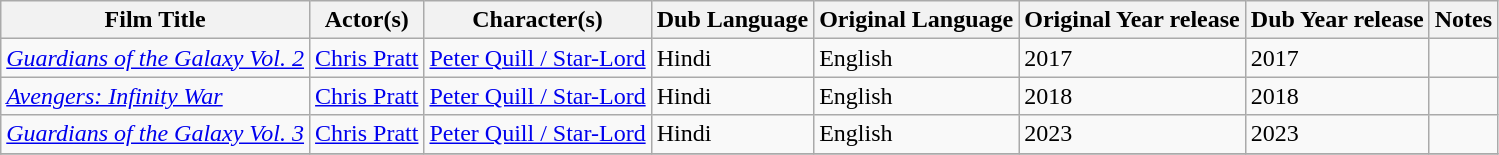<table class="wikitable">
<tr>
<th>Film Title</th>
<th>Actor(s)</th>
<th>Character(s)</th>
<th>Dub Language</th>
<th>Original Language</th>
<th>Original Year release</th>
<th>Dub Year release</th>
<th>Notes</th>
</tr>
<tr>
<td><em><a href='#'>Guardians of the Galaxy Vol. 2</a></em></td>
<td><a href='#'>Chris Pratt</a></td>
<td><a href='#'>Peter Quill / Star-Lord</a></td>
<td>Hindi</td>
<td>English</td>
<td>2017</td>
<td>2017</td>
<td></td>
</tr>
<tr>
<td><em><a href='#'>Avengers: Infinity War</a></em></td>
<td><a href='#'>Chris Pratt</a></td>
<td><a href='#'>Peter Quill / Star-Lord</a></td>
<td>Hindi</td>
<td>English</td>
<td>2018</td>
<td>2018</td>
<td></td>
</tr>
<tr>
<td><em><a href='#'>Guardians of the Galaxy Vol. 3</a></em></td>
<td><a href='#'>Chris Pratt</a></td>
<td><a href='#'>Peter Quill / Star-Lord</a></td>
<td>Hindi</td>
<td>English</td>
<td>2023</td>
<td>2023</td>
<td></td>
</tr>
<tr>
</tr>
</table>
